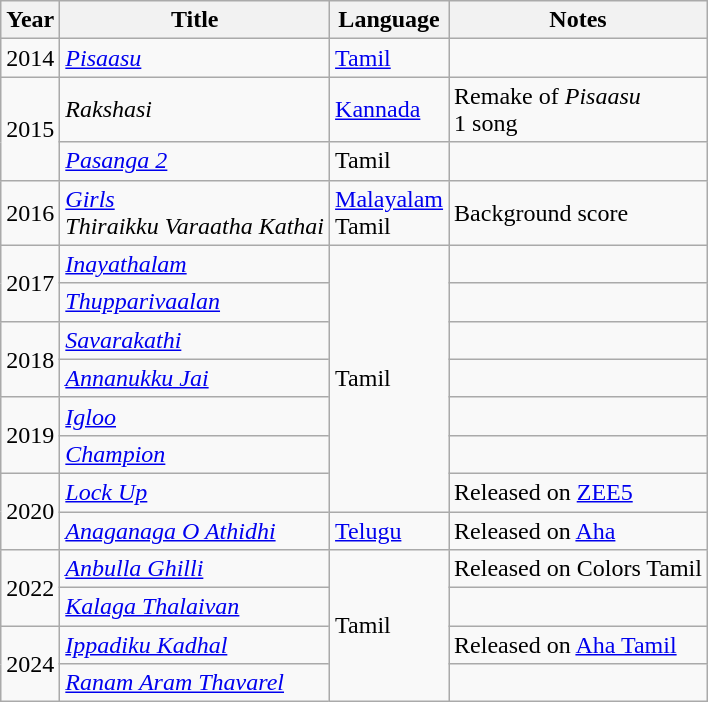<table class="wikitable sortable">
<tr>
<th>Year</th>
<th>Title</th>
<th>Language</th>
<th>Notes</th>
</tr>
<tr>
<td>2014</td>
<td><em><a href='#'>Pisaasu</a></em></td>
<td><a href='#'>Tamil</a></td>
<td></td>
</tr>
<tr>
<td rowspan="2">2015</td>
<td><em>Rakshasi</em></td>
<td><a href='#'>Kannada</a></td>
<td>Remake of <em>Pisaasu</em><br>1 song</td>
</tr>
<tr>
<td><em><a href='#'>Pasanga 2</a></em></td>
<td rowspan="1">Tamil</td>
<td></td>
</tr>
<tr>
<td rowspan="1">2016</td>
<td><em><a href='#'>Girls</a></em><br><em>Thiraikku Varaatha Kathai</em></td>
<td><a href='#'>Malayalam</a><br>Tamil</td>
<td>Background score</td>
</tr>
<tr>
<td rowspan="2">2017</td>
<td><em><a href='#'>Inayathalam</a></em></td>
<td rowspan="7">Tamil</td>
<td></td>
</tr>
<tr>
<td><em><a href='#'>Thupparivaalan</a></em></td>
<td></td>
</tr>
<tr>
<td rowspan="2">2018</td>
<td><em><a href='#'>Savarakathi</a></em></td>
<td></td>
</tr>
<tr>
<td><em><a href='#'>Annanukku Jai</a></em></td>
<td></td>
</tr>
<tr>
<td rowspan="2">2019</td>
<td><em><a href='#'>Igloo</a></em></td>
<td></td>
</tr>
<tr>
<td><em><a href='#'>Champion</a></em></td>
<td></td>
</tr>
<tr>
<td rowspan="2">2020</td>
<td><em><a href='#'>Lock Up</a></em></td>
<td>Released on <a href='#'>ZEE5</a></td>
</tr>
<tr>
<td><em><a href='#'>Anaganaga O Athidhi</a></em></td>
<td><a href='#'>Telugu</a></td>
<td>Released on <a href='#'>Aha</a></td>
</tr>
<tr>
<td rowspan=2>2022</td>
<td><em><a href='#'>Anbulla Ghilli</a></em></td>
<td rowspan="4">Tamil</td>
<td>Released on Colors Tamil</td>
</tr>
<tr>
<td><em><a href='#'>Kalaga Thalaivan</a></em></td>
<td></td>
</tr>
<tr>
<td rowspan=2>2024</td>
<td><em><a href='#'>Ippadiku Kadhal</a></em></td>
<td>Released on <a href='#'>Aha Tamil</a></td>
</tr>
<tr>
<td><em><a href='#'>Ranam Aram Thavarel</a></em></td>
<td></td>
</tr>
</table>
